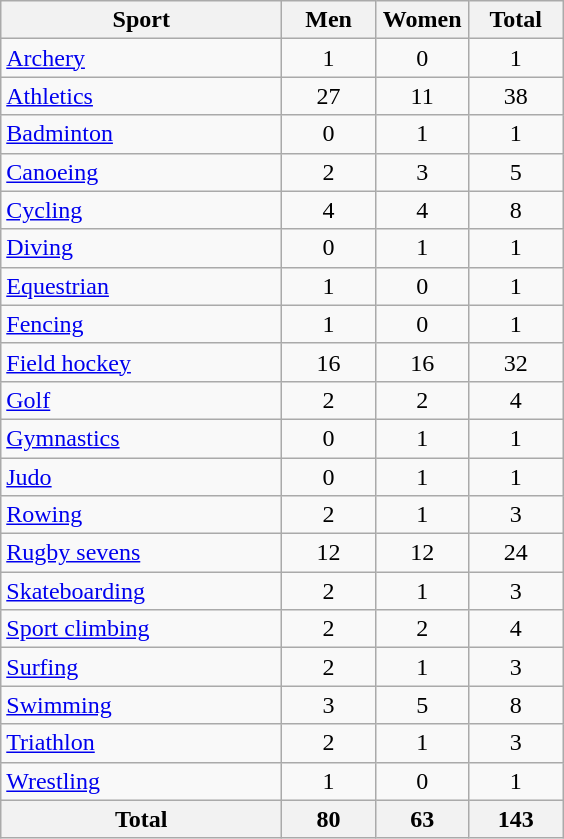<table class="wikitable sortable" style="text-align:center;">
<tr>
<th width=180>Sport</th>
<th width=55>Men</th>
<th width=55>Women</th>
<th width=55>Total</th>
</tr>
<tr>
<td align=left><a href='#'>Archery</a></td>
<td>1</td>
<td>0</td>
<td>1</td>
</tr>
<tr>
<td align=left><a href='#'>Athletics</a></td>
<td>27</td>
<td>11</td>
<td>38</td>
</tr>
<tr>
<td align=left><a href='#'>Badminton</a></td>
<td>0</td>
<td>1</td>
<td>1</td>
</tr>
<tr>
<td align=left><a href='#'>Canoeing</a></td>
<td>2</td>
<td>3</td>
<td>5</td>
</tr>
<tr>
<td align=left><a href='#'>Cycling</a></td>
<td>4</td>
<td>4</td>
<td>8</td>
</tr>
<tr>
<td align=left><a href='#'>Diving</a></td>
<td>0</td>
<td>1</td>
<td>1</td>
</tr>
<tr>
<td align=left><a href='#'>Equestrian</a></td>
<td>1</td>
<td>0</td>
<td>1</td>
</tr>
<tr>
<td align=left><a href='#'>Fencing</a></td>
<td>1</td>
<td>0</td>
<td>1</td>
</tr>
<tr>
<td align=left><a href='#'>Field hockey</a></td>
<td>16</td>
<td>16</td>
<td>32</td>
</tr>
<tr>
<td align=left><a href='#'>Golf</a></td>
<td>2</td>
<td>2</td>
<td>4</td>
</tr>
<tr>
<td align=left><a href='#'>Gymnastics</a></td>
<td>0</td>
<td>1</td>
<td>1</td>
</tr>
<tr>
<td align=left><a href='#'>Judo</a></td>
<td>0</td>
<td>1</td>
<td>1</td>
</tr>
<tr>
<td align=left><a href='#'>Rowing</a></td>
<td>2</td>
<td>1</td>
<td>3</td>
</tr>
<tr>
<td align=left><a href='#'>Rugby sevens</a></td>
<td>12</td>
<td>12</td>
<td>24</td>
</tr>
<tr>
<td align=left><a href='#'>Skateboarding</a></td>
<td>2</td>
<td>1</td>
<td>3</td>
</tr>
<tr>
<td align=left><a href='#'>Sport climbing</a></td>
<td>2</td>
<td>2</td>
<td>4</td>
</tr>
<tr>
<td align=left><a href='#'>Surfing</a></td>
<td>2</td>
<td>1</td>
<td>3</td>
</tr>
<tr>
<td align=left><a href='#'>Swimming</a></td>
<td>3</td>
<td>5</td>
<td>8</td>
</tr>
<tr>
<td align=left><a href='#'>Triathlon</a></td>
<td>2</td>
<td>1</td>
<td>3</td>
</tr>
<tr>
<td align=left><a href='#'>Wrestling</a></td>
<td>1</td>
<td>0</td>
<td>1</td>
</tr>
<tr>
<th>Total</th>
<th>80</th>
<th>63</th>
<th>143</th>
</tr>
</table>
